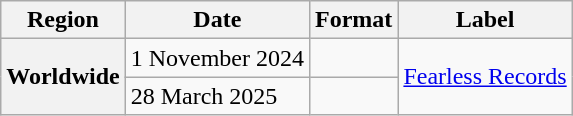<table class="wikitable plainrowheaders">
<tr>
<th scope="col">Region</th>
<th scope="col">Date</th>
<th scope="col">Format</th>
<th scope="col">Label</th>
</tr>
<tr>
<th scope="row" rowspan="2">Worldwide</th>
<td>1 November 2024</td>
<td></td>
<td rowspan="3"><a href='#'>Fearless Records</a></td>
</tr>
<tr>
<td rowspan="2">28 March 2025</td>
<td rowspan="2"></td>
</tr>
</table>
